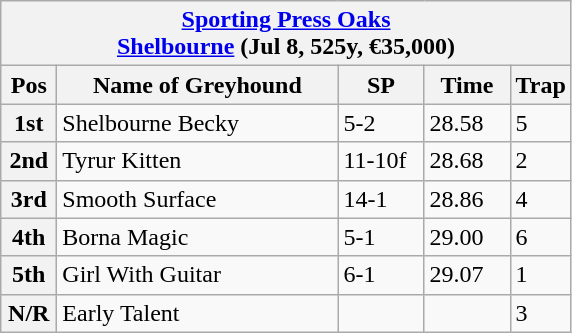<table class="wikitable">
<tr>
<th colspan="6"><a href='#'>Sporting Press Oaks</a><br> <a href='#'>Shelbourne</a> (Jul 8, 525y, €35,000)</th>
</tr>
<tr>
<th width=30>Pos</th>
<th width=180>Name of Greyhound</th>
<th width=50>SP</th>
<th width=50>Time</th>
<th width=30>Trap</th>
</tr>
<tr>
<th>1st</th>
<td>Shelbourne Becky </td>
<td>5-2</td>
<td>28.58</td>
<td>5</td>
</tr>
<tr>
<th>2nd</th>
<td>Tyrur Kitten</td>
<td>11-10f</td>
<td>28.68</td>
<td>2</td>
</tr>
<tr>
<th>3rd</th>
<td>Smooth Surface</td>
<td>14-1</td>
<td>28.86</td>
<td>4</td>
</tr>
<tr>
<th>4th</th>
<td>Borna Magic</td>
<td>5-1</td>
<td>29.00</td>
<td>6</td>
</tr>
<tr>
<th>5th</th>
<td>Girl With Guitar</td>
<td>6-1</td>
<td>29.07</td>
<td>1</td>
</tr>
<tr>
<th>N/R</th>
<td>Early Talent</td>
<td></td>
<td></td>
<td>3</td>
</tr>
</table>
